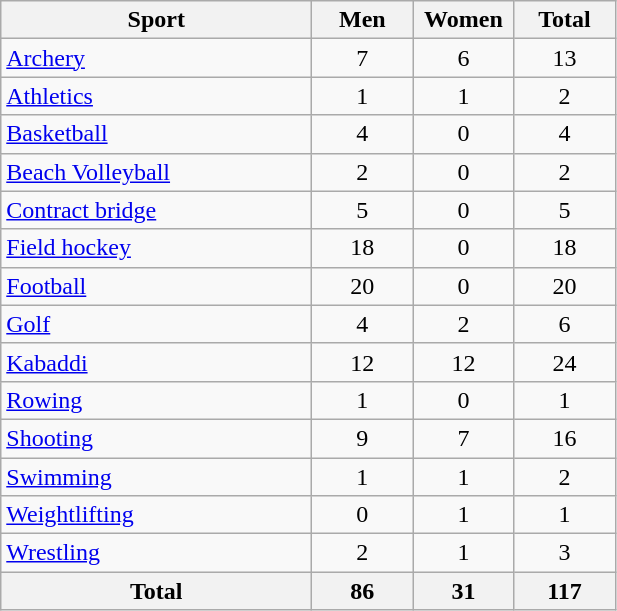<table class="wikitable" style="text-align:center;">
<tr>
<th width=200>Sport</th>
<th width=60>Men</th>
<th width=60>Women</th>
<th width=60>Total</th>
</tr>
<tr>
<td align=left><a href='#'>Archery</a></td>
<td>7</td>
<td>6</td>
<td>13</td>
</tr>
<tr>
<td align=left><a href='#'>Athletics</a></td>
<td>1</td>
<td>1</td>
<td>2</td>
</tr>
<tr>
<td align=left><a href='#'>Basketball</a></td>
<td>4</td>
<td>0</td>
<td>4</td>
</tr>
<tr>
<td align=left><a href='#'>Beach Volleyball</a></td>
<td>2</td>
<td>0</td>
<td>2</td>
</tr>
<tr>
<td align=left><a href='#'>Contract bridge</a></td>
<td>5</td>
<td>0</td>
<td>5</td>
</tr>
<tr>
<td align=left><a href='#'>Field hockey</a></td>
<td>18</td>
<td>0</td>
<td>18</td>
</tr>
<tr>
<td align=left><a href='#'>Football</a></td>
<td>20</td>
<td>0</td>
<td>20</td>
</tr>
<tr>
<td align=left><a href='#'>Golf</a></td>
<td>4</td>
<td>2</td>
<td>6</td>
</tr>
<tr>
<td align=left><a href='#'>Kabaddi</a></td>
<td>12</td>
<td>12</td>
<td>24</td>
</tr>
<tr>
<td align=left><a href='#'>Rowing</a></td>
<td>1</td>
<td>0</td>
<td>1</td>
</tr>
<tr>
<td align=left><a href='#'>Shooting</a></td>
<td>9</td>
<td>7</td>
<td>16</td>
</tr>
<tr>
<td align=left><a href='#'>Swimming</a></td>
<td>1</td>
<td>1</td>
<td>2</td>
</tr>
<tr>
<td align=left><a href='#'>Weightlifting</a></td>
<td>0</td>
<td>1</td>
<td>1</td>
</tr>
<tr>
<td align=left><a href='#'>Wrestling</a></td>
<td>2</td>
<td>1</td>
<td>3</td>
</tr>
<tr>
<th>Total</th>
<th>86</th>
<th>31</th>
<th>117</th>
</tr>
</table>
